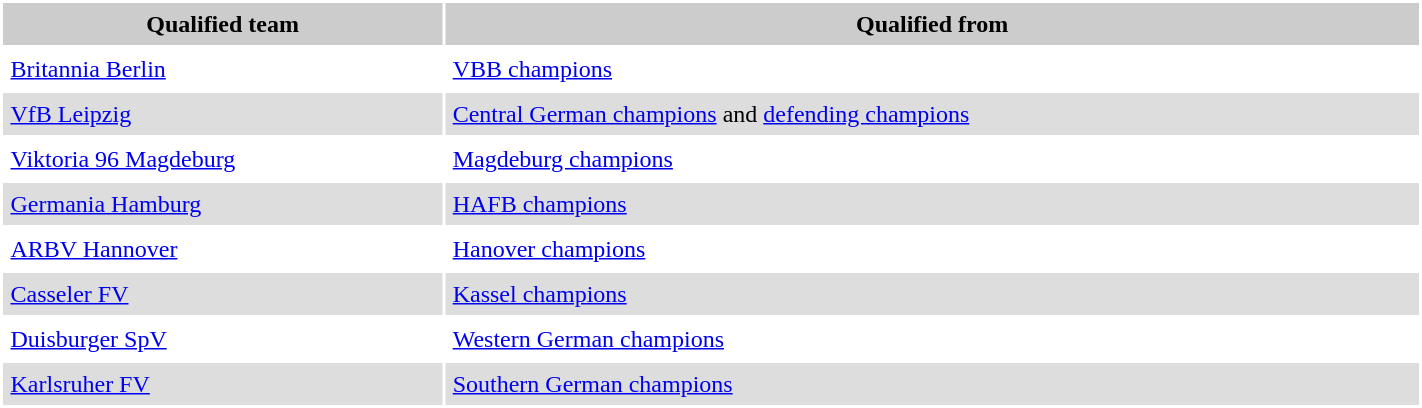<table style="border:1px solid #BBBBB; background:#FFFFFF;" cellpadding="5" cellspacing="2" width="75%">
<tr style="background:#CCCCCC; font-weight:bold">
<th>Qualified team</th>
<th>Qualified from</th>
</tr>
<tr>
<td><a href='#'>Britannia Berlin</a></td>
<td><a href='#'>VBB champions</a></td>
</tr>
<tr style="background:#DDDDDD">
<td><a href='#'>VfB Leipzig</a></td>
<td><a href='#'>Central German champions</a> and <a href='#'>defending champions</a></td>
</tr>
<tr>
<td><a href='#'>Viktoria 96 Magdeburg</a></td>
<td><a href='#'>Magdeburg champions</a></td>
</tr>
<tr style="background:#DDDDDD">
<td><a href='#'>Germania Hamburg</a></td>
<td><a href='#'>HAFB champions</a></td>
</tr>
<tr>
<td><a href='#'>ARBV Hannover</a></td>
<td><a href='#'>Hanover champions</a></td>
</tr>
<tr style="background:#DDDDDD">
<td><a href='#'>Casseler FV</a></td>
<td><a href='#'>Kassel champions</a></td>
</tr>
<tr>
<td><a href='#'>Duisburger SpV</a></td>
<td><a href='#'>Western German champions</a></td>
</tr>
<tr style="background:#DDDDDD">
<td><a href='#'>Karlsruher FV</a></td>
<td><a href='#'>Southern German champions</a></td>
</tr>
</table>
